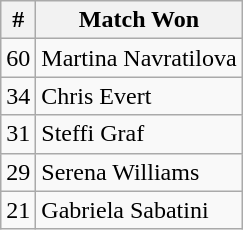<table class=wikitable>
<tr>
<th>#</th>
<th>Match Won</th>
</tr>
<tr>
<td>60</td>
<td> Martina Navratilova</td>
</tr>
<tr>
<td>34</td>
<td> Chris Evert</td>
</tr>
<tr>
<td>31</td>
<td> Steffi Graf</td>
</tr>
<tr>
<td>29</td>
<td> Serena Williams</td>
</tr>
<tr>
<td>21</td>
<td> Gabriela Sabatini</td>
</tr>
</table>
